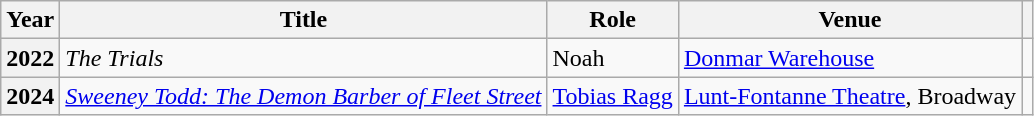<table class="wikitable plainrowheaders sortable">
<tr>
<th scope="col">Year</th>
<th scope="col">Title</th>
<th scope="col" class="unsortable">Role</th>
<th scope="col" class="unsortable">Venue</th>
<th scope="col" class="unsortable"></th>
</tr>
<tr>
<th scope="row">2022</th>
<td data-sort-value="Trials, The"><em>The Trials</em></td>
<td>Noah</td>
<td><a href='#'>Donmar Warehouse</a></td>
<td style="text-align:center"></td>
</tr>
<tr>
<th scope=row>2024</th>
<td><em><a href='#'>Sweeney Todd: The Demon Barber of Fleet Street</a></em></td>
<td><a href='#'>Tobias Ragg</a></td>
<td><a href='#'>Lunt-Fontanne Theatre</a>, Broadway</td>
<td style="text-align:center"></td>
</tr>
</table>
